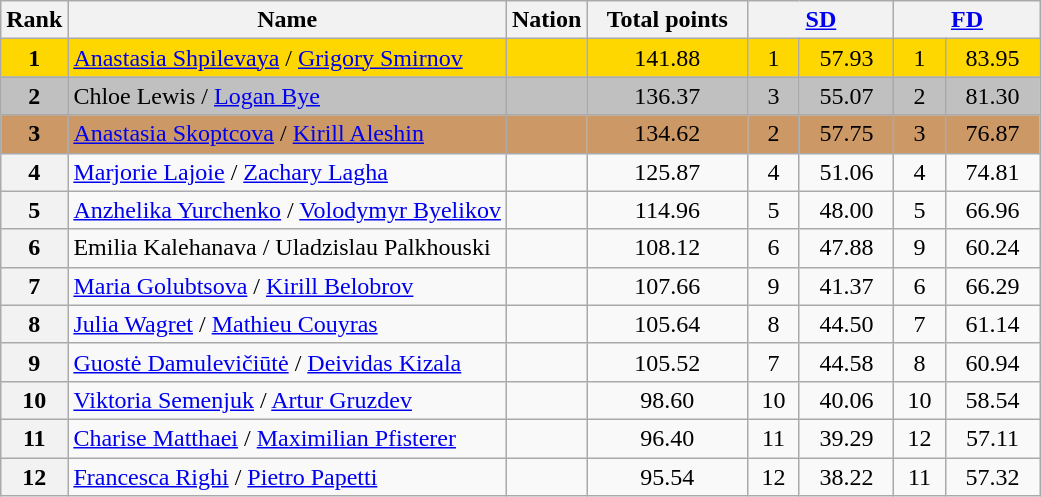<table class="wikitable sortable">
<tr>
<th>Rank</th>
<th>Name</th>
<th>Nation</th>
<th width="100px">Total points</th>
<th colspan="2" width="90px"><a href='#'>SD</a></th>
<th colspan="2" width="90px"><a href='#'>FD</a></th>
</tr>
<tr bgcolor="gold">
<td align="center" bgcolor="gold"><strong>1</strong></td>
<td><a href='#'>Anastasia Shpilevaya</a> / <a href='#'>Grigory Smirnov</a></td>
<td></td>
<td align="center">141.88</td>
<td align="center">1</td>
<td align="center">57.93</td>
<td align="center">1</td>
<td align="center">83.95</td>
</tr>
<tr bgcolor="silver">
<td align="center" bgcolor="silver"><strong>2</strong></td>
<td>Chloe Lewis / <a href='#'>Logan Bye</a></td>
<td></td>
<td align="center">136.37</td>
<td align="center">3</td>
<td align="center">55.07</td>
<td align="center">2</td>
<td align="center">81.30</td>
</tr>
<tr bgcolor="#cc9966">
<td align="center" bgcolor="#cc9966"><strong>3</strong></td>
<td><a href='#'>Anastasia Skoptcova</a> / <a href='#'>Kirill Aleshin</a></td>
<td></td>
<td align="center">134.62</td>
<td align="center">2</td>
<td align="center">57.75</td>
<td align="center">3</td>
<td align="center">76.87</td>
</tr>
<tr>
<th>4</th>
<td><a href='#'>Marjorie Lajoie</a> / <a href='#'>Zachary Lagha</a></td>
<td></td>
<td align="center">125.87</td>
<td align="center">4</td>
<td align="center">51.06</td>
<td align="center">4</td>
<td align="center">74.81</td>
</tr>
<tr>
<th>5</th>
<td><a href='#'>Anzhelika Yurchenko</a> / <a href='#'>Volodymyr Byelikov</a></td>
<td></td>
<td align="center">114.96</td>
<td align="center">5</td>
<td align="center">48.00</td>
<td align="center">5</td>
<td align="center">66.96</td>
</tr>
<tr>
<th>6</th>
<td>Emilia Kalehanava / Uladzislau Palkhouski</td>
<td></td>
<td align="center">108.12</td>
<td align="center">6</td>
<td align="center">47.88</td>
<td align="center">9</td>
<td align="center">60.24</td>
</tr>
<tr>
<th>7</th>
<td><a href='#'>Maria Golubtsova</a> / <a href='#'>Kirill Belobrov</a></td>
<td></td>
<td align="center">107.66</td>
<td align="center">9</td>
<td align="center">41.37</td>
<td align="center">6</td>
<td align="center">66.29</td>
</tr>
<tr>
<th>8</th>
<td><a href='#'>Julia Wagret</a> / <a href='#'>Mathieu Couyras</a></td>
<td></td>
<td align="center">105.64</td>
<td align="center">8</td>
<td align="center">44.50</td>
<td align="center">7</td>
<td align="center">61.14</td>
</tr>
<tr>
<th>9</th>
<td><a href='#'>Guostė Damulevičiūtė</a> / <a href='#'>Deividas Kizala</a></td>
<td></td>
<td align="center">105.52</td>
<td align="center">7</td>
<td align="center">44.58</td>
<td align="center">8</td>
<td align="center">60.94</td>
</tr>
<tr>
<th>10</th>
<td><a href='#'>Viktoria Semenjuk</a> / <a href='#'>Artur Gruzdev</a></td>
<td></td>
<td align="center">98.60</td>
<td align="center">10</td>
<td align="center">40.06</td>
<td align="center">10</td>
<td align="center">58.54</td>
</tr>
<tr>
<th>11</th>
<td><a href='#'>Charise Matthaei</a> / <a href='#'>Maximilian Pfisterer</a></td>
<td></td>
<td align="center">96.40</td>
<td align="center">11</td>
<td align="center">39.29</td>
<td align="center">12</td>
<td align="center">57.11</td>
</tr>
<tr>
<th>12</th>
<td><a href='#'>Francesca Righi</a> / <a href='#'>Pietro Papetti</a></td>
<td></td>
<td align="center">95.54</td>
<td align="center">12</td>
<td align="center">38.22</td>
<td align="center">11</td>
<td align="center">57.32</td>
</tr>
</table>
